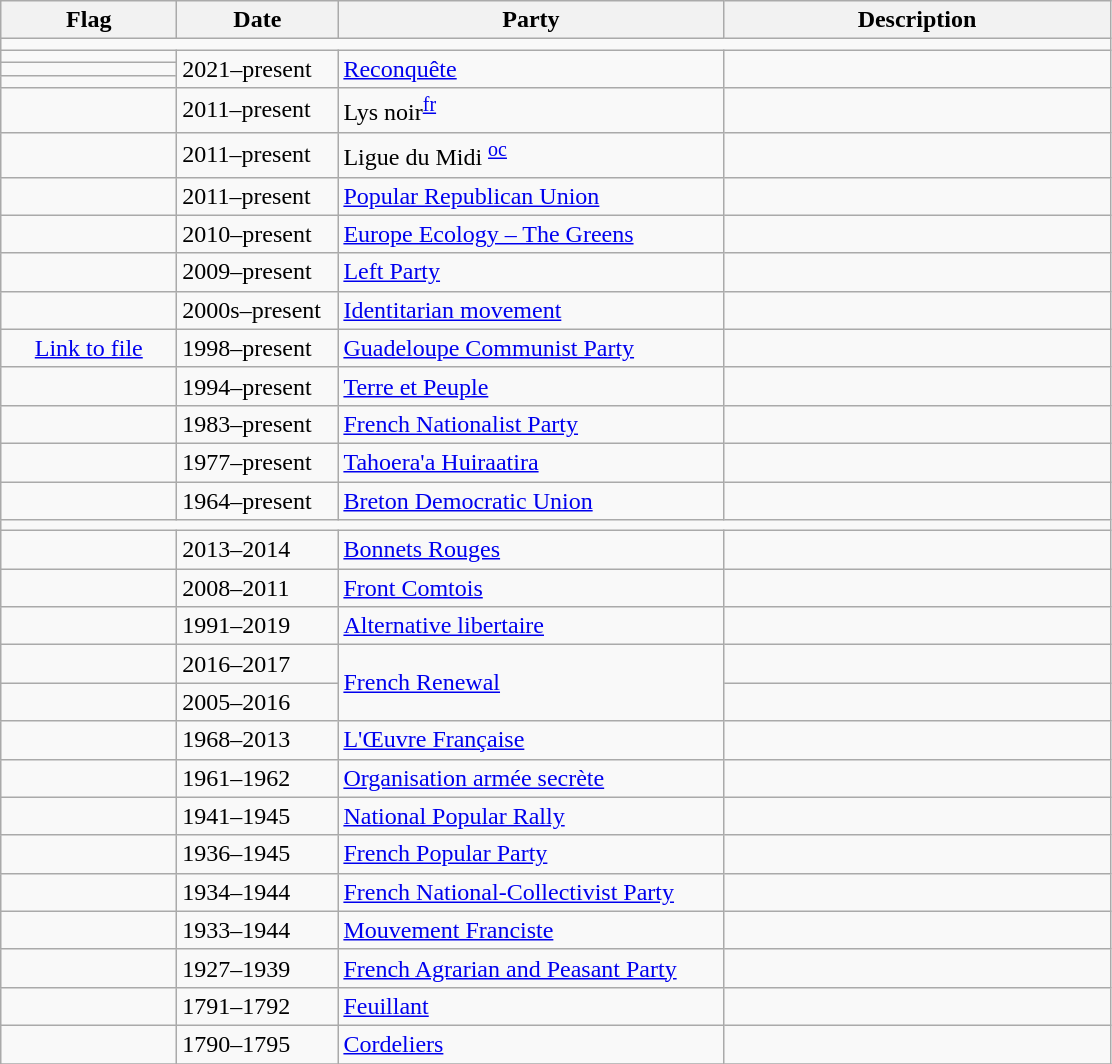<table class="wikitable">
<tr>
<th style="width:110px;">Flag</th>
<th style="width:100px;">Date</th>
<th style="width:250px;">Party</th>
<th style="width:250px;">Description</th>
</tr>
<tr>
<td colspan="4"></td>
</tr>
<tr>
<td></td>
<td rowspan="3">2021–present</td>
<td rowspan="3"><a href='#'>Reconquête</a></td>
<td rowspan="3"></td>
</tr>
<tr>
<td></td>
</tr>
<tr>
<td></td>
</tr>
<tr>
<td></td>
<td>2011–present</td>
<td>Lys noir<sup><a href='#'>fr</a></sup></td>
<td></td>
</tr>
<tr>
<td></td>
<td>2011–present</td>
<td>Ligue du Midi <sup><a href='#'>oc</a></sup></td>
<td></td>
</tr>
<tr>
<td></td>
<td>2011–present</td>
<td><a href='#'>Popular Republican Union</a></td>
<td></td>
</tr>
<tr>
<td></td>
<td>2010–present</td>
<td><a href='#'>Europe Ecology – The Greens</a></td>
<td></td>
</tr>
<tr>
<td></td>
<td>2009–present</td>
<td><a href='#'>Left Party</a></td>
<td></td>
</tr>
<tr>
<td></td>
<td>2000s–present</td>
<td><a href='#'>Identitarian movement</a></td>
<td></td>
</tr>
<tr>
<td style="text-align:center;"><a href='#'>Link to file</a></td>
<td>1998–present</td>
<td><a href='#'>Guadeloupe Communist Party</a></td>
<td></td>
</tr>
<tr>
<td></td>
<td>1994–present</td>
<td><a href='#'>Terre et Peuple</a></td>
<td></td>
</tr>
<tr>
<td></td>
<td>1983–present</td>
<td><a href='#'>French Nationalist Party</a></td>
<td></td>
</tr>
<tr>
<td></td>
<td>1977–present</td>
<td><a href='#'>Tahoera'a Huiraatira</a></td>
<td></td>
</tr>
<tr>
<td></td>
<td>1964–present</td>
<td><a href='#'>Breton Democratic Union</a></td>
<td></td>
</tr>
<tr>
<td colspan="4"></td>
</tr>
<tr>
<td></td>
<td>2013–2014</td>
<td><a href='#'>Bonnets Rouges</a></td>
<td></td>
</tr>
<tr>
<td></td>
<td>2008–2011</td>
<td><a href='#'>Front Comtois</a></td>
<td></td>
</tr>
<tr>
<td></td>
<td>1991–2019</td>
<td><a href='#'>Alternative libertaire</a></td>
<td></td>
</tr>
<tr>
<td></td>
<td>2016–2017</td>
<td rowspan="2"><a href='#'>French Renewal</a></td>
<td></td>
</tr>
<tr>
<td></td>
<td>2005–2016</td>
<td></td>
</tr>
<tr>
<td></td>
<td>1968–2013</td>
<td><a href='#'>L'Œuvre Française</a></td>
<td></td>
</tr>
<tr>
<td></td>
<td>1961–1962</td>
<td><a href='#'>Organisation armée secrète</a></td>
<td></td>
</tr>
<tr>
<td></td>
<td>1941–1945</td>
<td><a href='#'>National Popular Rally</a></td>
<td></td>
</tr>
<tr>
<td></td>
<td>1936–1945</td>
<td><a href='#'>French Popular Party</a></td>
<td></td>
</tr>
<tr>
<td></td>
<td>1934–1944</td>
<td><a href='#'>French National-Collectivist Party</a></td>
<td></td>
</tr>
<tr>
<td></td>
<td>1933–1944</td>
<td><a href='#'>Mouvement Franciste</a></td>
<td></td>
</tr>
<tr>
<td></td>
<td>1927–1939</td>
<td><a href='#'>French Agrarian and Peasant Party</a></td>
<td></td>
</tr>
<tr>
<td></td>
<td>1791–1792</td>
<td><a href='#'>Feuillant</a></td>
<td></td>
</tr>
<tr>
<td></td>
<td>1790–1795</td>
<td><a href='#'>Cordeliers</a></td>
<td></td>
</tr>
<tr>
</tr>
</table>
